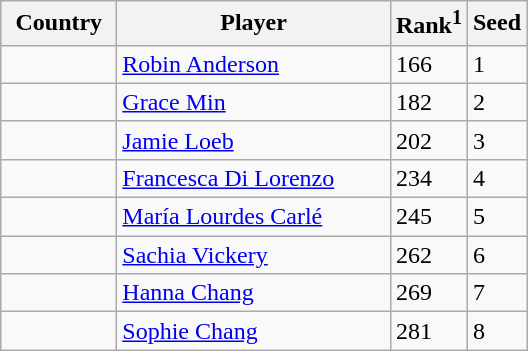<table class="sortable wikitable">
<tr>
<th width="70">Country</th>
<th width="175">Player</th>
<th>Rank<sup>1</sup></th>
<th>Seed</th>
</tr>
<tr>
<td></td>
<td><a href='#'>Robin Anderson</a></td>
<td>166</td>
<td>1</td>
</tr>
<tr>
<td></td>
<td><a href='#'>Grace Min</a></td>
<td>182</td>
<td>2</td>
</tr>
<tr>
<td></td>
<td><a href='#'>Jamie Loeb</a></td>
<td>202</td>
<td>3</td>
</tr>
<tr>
<td></td>
<td><a href='#'>Francesca Di Lorenzo</a></td>
<td>234</td>
<td>4</td>
</tr>
<tr>
<td></td>
<td><a href='#'>María Lourdes Carlé</a></td>
<td>245</td>
<td>5</td>
</tr>
<tr>
<td></td>
<td><a href='#'>Sachia Vickery</a></td>
<td>262</td>
<td>6</td>
</tr>
<tr>
<td></td>
<td><a href='#'>Hanna Chang</a></td>
<td>269</td>
<td>7</td>
</tr>
<tr>
<td></td>
<td><a href='#'>Sophie Chang</a></td>
<td>281</td>
<td>8</td>
</tr>
</table>
